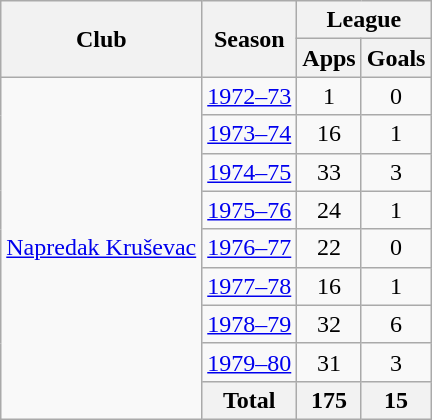<table class="wikitable" style="text-align:center">
<tr>
<th rowspan="2">Club</th>
<th rowspan="2">Season</th>
<th colspan="2">League</th>
</tr>
<tr>
<th>Apps</th>
<th>Goals</th>
</tr>
<tr>
<td rowspan="9"><a href='#'>Napredak Kruševac</a></td>
<td><a href='#'>1972–73</a></td>
<td>1</td>
<td>0</td>
</tr>
<tr>
<td><a href='#'>1973–74</a></td>
<td>16</td>
<td>1</td>
</tr>
<tr>
<td><a href='#'>1974–75</a></td>
<td>33</td>
<td>3</td>
</tr>
<tr>
<td><a href='#'>1975–76</a></td>
<td>24</td>
<td>1</td>
</tr>
<tr>
<td><a href='#'>1976–77</a></td>
<td>22</td>
<td>0</td>
</tr>
<tr>
<td><a href='#'>1977–78</a></td>
<td>16</td>
<td>1</td>
</tr>
<tr>
<td><a href='#'>1978–79</a></td>
<td>32</td>
<td>6</td>
</tr>
<tr>
<td><a href='#'>1979–80</a></td>
<td>31</td>
<td>3</td>
</tr>
<tr>
<th>Total</th>
<th>175</th>
<th>15</th>
</tr>
</table>
